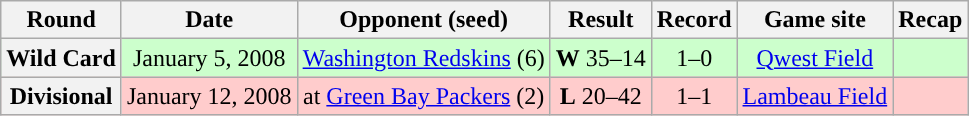<table class="wikitable" style="text-align:center">
<tr>
<th>Round</th>
<th>Date</th>
<th>Opponent (seed)</th>
<th>Result</th>
<th>Record</th>
<th>Game site</th>
<th>Recap</th>
</tr>
<tr style="background:#cfc">
<th>Wild Card</th>
<td>January 5, 2008</td>
<td><a href='#'>Washington Redskins</a> (6)</td>
<td><strong>W</strong> 35–14</td>
<td>1–0</td>
<td><a href='#'>Qwest Field</a></td>
<td></td>
</tr>
<tr style="background:#fcc">
<th>Divisional</th>
<td>January 12, 2008</td>
<td>at <a href='#'>Green Bay Packers</a> (2)</td>
<td><strong>L</strong> 20–42</td>
<td>1–1</td>
<td><a href='#'>Lambeau Field</a></td>
<td></td>
</tr>
</table>
